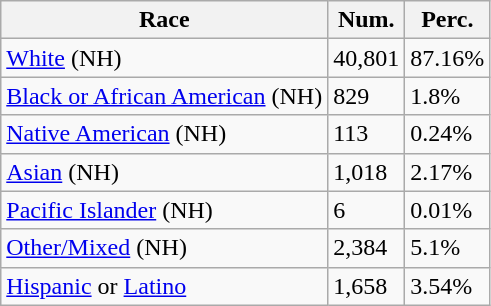<table class="wikitable">
<tr>
<th>Race</th>
<th>Num.</th>
<th>Perc.</th>
</tr>
<tr>
<td><a href='#'>White</a> (NH)</td>
<td>40,801</td>
<td>87.16%</td>
</tr>
<tr>
<td><a href='#'>Black or African American</a> (NH)</td>
<td>829</td>
<td>1.8%</td>
</tr>
<tr>
<td><a href='#'>Native American</a> (NH)</td>
<td>113</td>
<td>0.24%</td>
</tr>
<tr>
<td><a href='#'>Asian</a> (NH)</td>
<td>1,018</td>
<td>2.17%</td>
</tr>
<tr>
<td><a href='#'>Pacific Islander</a> (NH)</td>
<td>6</td>
<td>0.01%</td>
</tr>
<tr>
<td><a href='#'>Other/Mixed</a> (NH)</td>
<td>2,384</td>
<td>5.1%</td>
</tr>
<tr>
<td><a href='#'>Hispanic</a> or <a href='#'>Latino</a></td>
<td>1,658</td>
<td>3.54%</td>
</tr>
</table>
